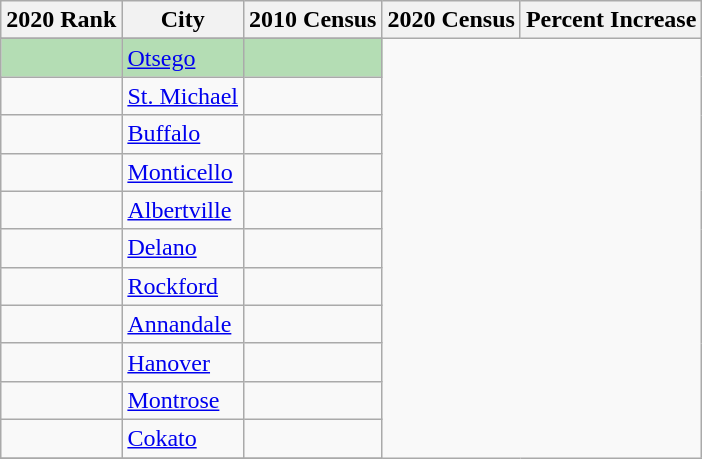<table class="wikitable sortable">
<tr>
<th>2020 Rank</th>
<th>City</th>
<th>2010 Census</th>
<th>2020 Census</th>
<th>Percent Increase</th>
</tr>
<tr>
</tr>
<tr style="background-color:#b4ddb4;">
<td style="text-align: center;"></td>
<td><a href='#'>Otsego</a></td>
<td></td>
</tr>
<tr>
<td style="text-align: center;"></td>
<td><a href='#'>St. Michael</a></td>
<td></td>
</tr>
<tr>
<td style="text-align: center;"></td>
<td><a href='#'>Buffalo</a></td>
<td></td>
</tr>
<tr>
<td style="text-align: center;"></td>
<td><a href='#'>Monticello</a></td>
<td></td>
</tr>
<tr>
<td style="text-align: center;"></td>
<td><a href='#'>Albertville</a></td>
<td></td>
</tr>
<tr>
<td style="text-align: center;"></td>
<td><a href='#'>Delano</a></td>
<td></td>
</tr>
<tr>
<td style="text-align: center;"></td>
<td><a href='#'>Rockford</a></td>
<td></td>
</tr>
<tr>
<td style="text-align: center;"></td>
<td><a href='#'>Annandale</a></td>
<td></td>
</tr>
<tr>
<td style="text-align: center;"></td>
<td><a href='#'>Hanover</a></td>
<td></td>
</tr>
<tr>
<td style="text-align: center;"></td>
<td><a href='#'>Montrose</a></td>
<td></td>
</tr>
<tr>
<td style="text-align: center;"></td>
<td><a href='#'>Cokato</a></td>
<td></td>
</tr>
<tr>
</tr>
</table>
